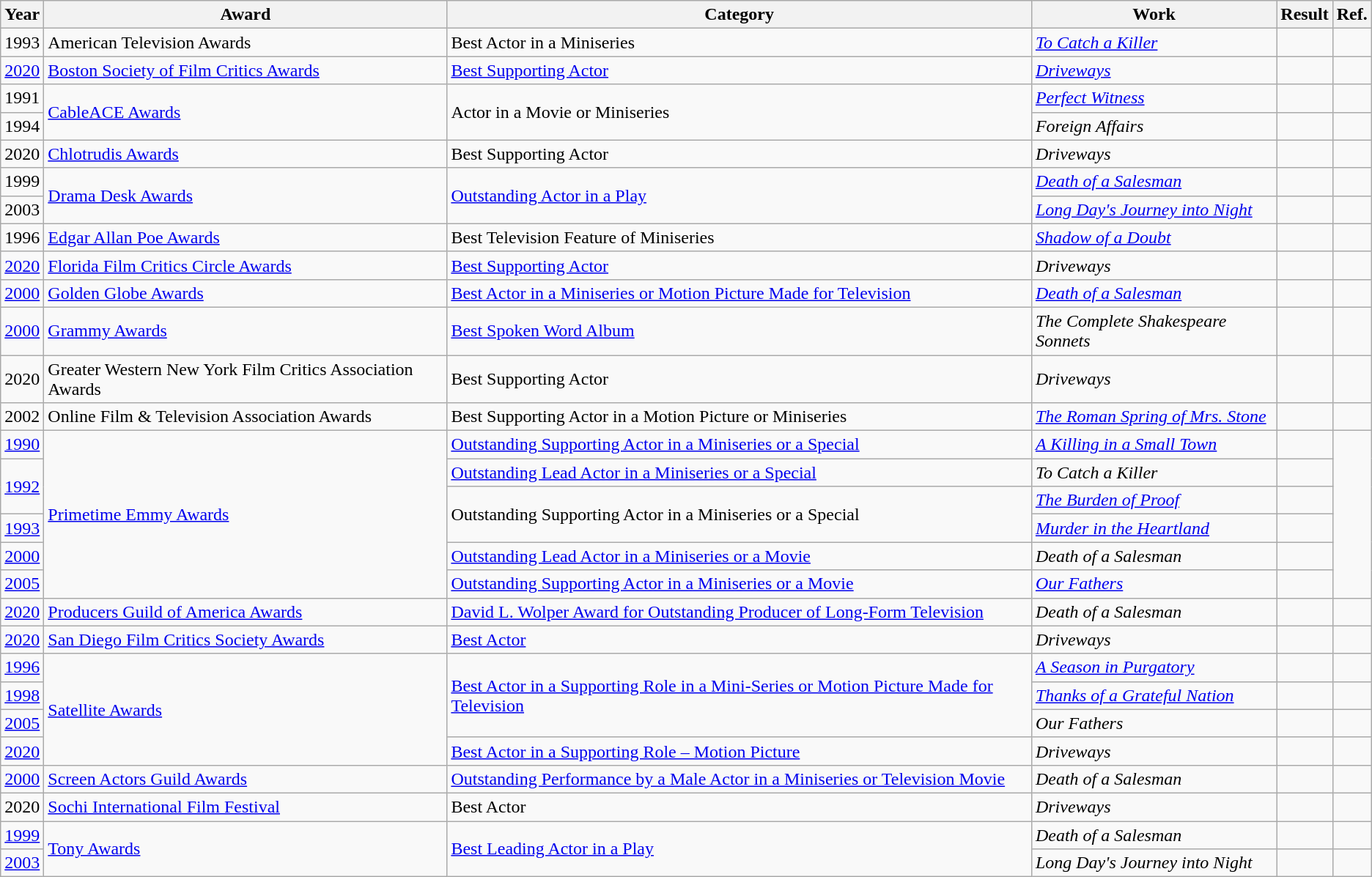<table class="wikitable sortable">
<tr>
<th>Year</th>
<th>Award</th>
<th>Category</th>
<th>Work</th>
<th>Result</th>
<th>Ref.</th>
</tr>
<tr>
<td>1993</td>
<td>American Television Awards</td>
<td>Best Actor in a Miniseries</td>
<td><em><a href='#'>To Catch a Killer</a></em></td>
<td></td>
<td align="center"></td>
</tr>
<tr>
<td><a href='#'>2020</a></td>
<td><a href='#'>Boston Society of Film Critics Awards</a></td>
<td><a href='#'>Best Supporting Actor</a></td>
<td><em><a href='#'>Driveways</a></em></td>
<td></td>
<td align="center"></td>
</tr>
<tr>
<td>1991</td>
<td rowspan="2"><a href='#'>CableACE Awards</a></td>
<td rowspan="2">Actor in a Movie or Miniseries</td>
<td><em><a href='#'>Perfect Witness</a></em></td>
<td></td>
<td align="center"></td>
</tr>
<tr>
<td>1994</td>
<td><em>Foreign Affairs</em></td>
<td></td>
<td align="center"></td>
</tr>
<tr>
<td>2020</td>
<td><a href='#'>Chlotrudis Awards</a></td>
<td>Best Supporting Actor</td>
<td><em>Driveways</em></td>
<td></td>
<td align="center"></td>
</tr>
<tr>
<td>1999</td>
<td rowspan="2"><a href='#'>Drama Desk Awards</a></td>
<td rowspan="2"><a href='#'>Outstanding Actor in a Play</a></td>
<td><em><a href='#'>Death of a Salesman</a></em></td>
<td></td>
<td align="center"></td>
</tr>
<tr>
<td>2003</td>
<td><em><a href='#'>Long Day's Journey into Night</a></em></td>
<td></td>
<td align="center"></td>
</tr>
<tr>
<td>1996</td>
<td><a href='#'>Edgar Allan Poe Awards</a></td>
<td>Best Television Feature of Miniseries</td>
<td><em><a href='#'>Shadow of a Doubt</a></em></td>
<td></td>
<td align="center"></td>
</tr>
<tr>
<td><a href='#'>2020</a></td>
<td><a href='#'>Florida Film Critics Circle Awards</a></td>
<td><a href='#'>Best Supporting Actor</a></td>
<td><em>Driveways</em></td>
<td></td>
<td align="center"></td>
</tr>
<tr>
<td><a href='#'>2000</a></td>
<td><a href='#'>Golden Globe Awards</a></td>
<td><a href='#'>Best Actor in a Miniseries or Motion Picture Made for Television</a></td>
<td><em><a href='#'>Death of a Salesman</a></em></td>
<td></td>
<td align="center"></td>
</tr>
<tr>
<td><a href='#'>2000</a></td>
<td><a href='#'>Grammy Awards</a></td>
<td><a href='#'>Best Spoken Word Album</a></td>
<td><em>The Complete Shakespeare Sonnets</em></td>
<td></td>
<td align="center"></td>
</tr>
<tr>
<td>2020</td>
<td>Greater Western New York Film Critics Association Awards</td>
<td>Best Supporting Actor</td>
<td><em>Driveways</em></td>
<td></td>
<td align="center"></td>
</tr>
<tr>
<td>2002</td>
<td>Online Film & Television Association Awards</td>
<td>Best Supporting Actor in a Motion Picture or Miniseries</td>
<td><em><a href='#'>The Roman Spring of Mrs. Stone</a></em></td>
<td></td>
<td align="center"></td>
</tr>
<tr>
<td><a href='#'>1990</a></td>
<td rowspan="6"><a href='#'>Primetime Emmy Awards</a></td>
<td><a href='#'>Outstanding Supporting Actor in a Miniseries or a Special</a></td>
<td><em><a href='#'>A Killing in a Small Town</a></em></td>
<td></td>
<td align="center" rowspan="6"></td>
</tr>
<tr>
<td rowspan="2"><a href='#'>1992</a></td>
<td><a href='#'>Outstanding Lead Actor in a Miniseries or a Special</a></td>
<td><em>To Catch a Killer</em></td>
<td></td>
</tr>
<tr>
<td rowspan="2">Outstanding Supporting Actor in a Miniseries or a Special</td>
<td><em><a href='#'>The Burden of Proof</a></em></td>
<td></td>
</tr>
<tr>
<td><a href='#'>1993</a></td>
<td><em><a href='#'>Murder in the Heartland</a></em></td>
<td></td>
</tr>
<tr>
<td><a href='#'>2000</a></td>
<td><a href='#'>Outstanding Lead Actor in a Miniseries or a Movie</a></td>
<td><em>Death of a Salesman</em></td>
<td></td>
</tr>
<tr>
<td><a href='#'>2005</a></td>
<td><a href='#'>Outstanding Supporting Actor in a Miniseries or a Movie</a></td>
<td><em><a href='#'>Our Fathers</a></em></td>
<td></td>
</tr>
<tr>
<td><a href='#'>2020</a></td>
<td><a href='#'>Producers Guild of America Awards</a></td>
<td><a href='#'>David L. Wolper Award for Outstanding Producer of Long-Form Television</a></td>
<td><em>Death of a Salesman</em></td>
<td></td>
<td align="center"></td>
</tr>
<tr>
<td><a href='#'>2020</a></td>
<td><a href='#'>San Diego Film Critics Society Awards</a></td>
<td><a href='#'>Best Actor</a></td>
<td><em>Driveways</em></td>
<td></td>
<td align="center"></td>
</tr>
<tr>
<td><a href='#'>1996</a></td>
<td rowspan="4"><a href='#'>Satellite Awards</a></td>
<td rowspan="3"><a href='#'>Best Actor in a Supporting Role in a Mini-Series or Motion Picture Made for Television</a></td>
<td><em><a href='#'>A Season in Purgatory</a></em></td>
<td></td>
<td align="center"></td>
</tr>
<tr>
<td><a href='#'>1998</a></td>
<td><em><a href='#'>Thanks of a Grateful Nation</a></em></td>
<td></td>
<td align="center"></td>
</tr>
<tr>
<td><a href='#'>2005</a></td>
<td><em>Our Fathers</em></td>
<td></td>
<td align="center"></td>
</tr>
<tr>
<td><a href='#'>2020</a></td>
<td><a href='#'>Best Actor in a Supporting Role – Motion Picture</a></td>
<td><em>Driveways</em></td>
<td></td>
<td align="center"></td>
</tr>
<tr>
<td><a href='#'>2000</a></td>
<td><a href='#'>Screen Actors Guild Awards</a></td>
<td><a href='#'>Outstanding Performance by a Male Actor in a Miniseries or Television Movie</a></td>
<td><em>Death of a Salesman</em></td>
<td></td>
<td align="center"></td>
</tr>
<tr>
<td>2020</td>
<td><a href='#'>Sochi International Film Festival</a></td>
<td>Best Actor</td>
<td><em>Driveways</em></td>
<td></td>
<td align="center"></td>
</tr>
<tr>
<td><a href='#'>1999</a></td>
<td rowspan="2"><a href='#'>Tony Awards</a></td>
<td rowspan="2"><a href='#'>Best Leading Actor in a Play</a></td>
<td><em>Death of a Salesman</em></td>
<td></td>
<td align="center"></td>
</tr>
<tr>
<td><a href='#'>2003</a></td>
<td><em>Long Day's Journey into Night</em></td>
<td></td>
<td align="center"></td>
</tr>
</table>
